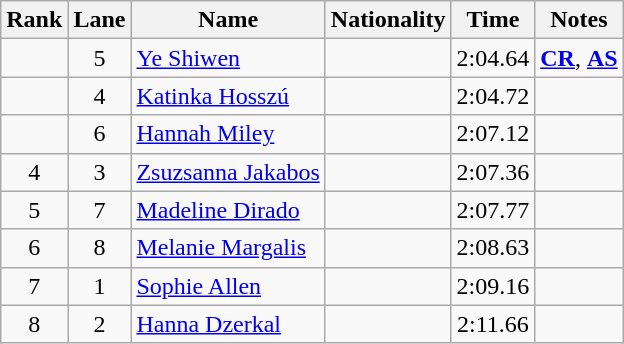<table class="wikitable sortable" style="text-align:center">
<tr>
<th>Rank</th>
<th>Lane</th>
<th>Name</th>
<th>Nationality</th>
<th>Time</th>
<th>Notes</th>
</tr>
<tr>
<td></td>
<td>5</td>
<td align=left><a href='#'>Ye Shiwen</a></td>
<td align=left></td>
<td>2:04.64</td>
<td><strong><a href='#'>CR</a></strong>, <strong><a href='#'>AS</a></strong></td>
</tr>
<tr>
<td></td>
<td>4</td>
<td align=left><a href='#'>Katinka Hosszú</a></td>
<td align=left></td>
<td>2:04.72</td>
<td></td>
</tr>
<tr>
<td></td>
<td>6</td>
<td align=left><a href='#'>Hannah Miley</a></td>
<td align=left></td>
<td>2:07.12</td>
<td></td>
</tr>
<tr>
<td>4</td>
<td>3</td>
<td align=left><a href='#'>Zsuzsanna Jakabos</a></td>
<td align=left></td>
<td>2:07.36</td>
<td></td>
</tr>
<tr>
<td>5</td>
<td>7</td>
<td align=left><a href='#'>Madeline Dirado</a></td>
<td align=left></td>
<td>2:07.77</td>
<td></td>
</tr>
<tr>
<td>6</td>
<td>8</td>
<td align=left><a href='#'>Melanie Margalis</a></td>
<td align=left></td>
<td>2:08.63</td>
<td></td>
</tr>
<tr>
<td>7</td>
<td>1</td>
<td align=left><a href='#'>Sophie Allen</a></td>
<td align=left></td>
<td>2:09.16</td>
<td></td>
</tr>
<tr>
<td>8</td>
<td>2</td>
<td align=left><a href='#'>Hanna Dzerkal</a></td>
<td align=left></td>
<td>2:11.66</td>
<td></td>
</tr>
</table>
